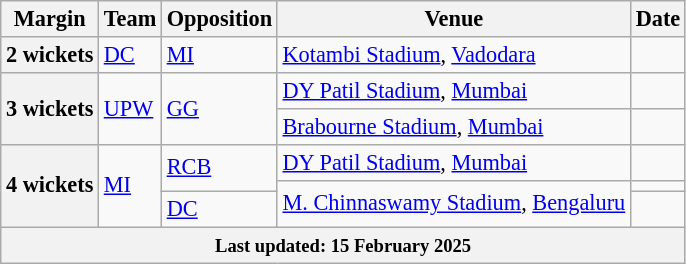<table class="wikitable sortable" style="text-align:left;font-size:93%;">
<tr>
<th>Margin</th>
<th>Team</th>
<th>Opposition</th>
<th>Venue</th>
<th>Date</th>
</tr>
<tr>
<th>2 wickets</th>
<td><a href='#'>DC</a></td>
<td><a href='#'>MI</a></td>
<td><a href='#'>Kotambi Stadium</a>, <a href='#'>Vadodara</a></td>
<td></td>
</tr>
<tr>
<th rowspan="2">3 wickets</th>
<td rowspan="2"><a href='#'>UPW</a></td>
<td rowspan="2"><a href='#'>GG</a></td>
<td><a href='#'>DY Patil Stadium</a>, <a href='#'>Mumbai</a></td>
<td></td>
</tr>
<tr>
<td><a href='#'>Brabourne Stadium</a>, <a href='#'>Mumbai</a></td>
<td></td>
</tr>
<tr>
<th rowspan="3">4 wickets</th>
<td rowspan="3"><a href='#'>MI</a></td>
<td rowspan="2"><a href='#'>RCB</a></td>
<td><a href='#'>DY Patil Stadium</a>, <a href='#'>Mumbai</a></td>
<td></td>
</tr>
<tr>
<td rowspan="2"><a href='#'>M. Chinnaswamy Stadium</a>, <a href='#'>Bengaluru</a></td>
<td></td>
</tr>
<tr>
<td><a href='#'>DC</a></td>
<td></td>
</tr>
<tr class="sortbottom">
<th colspan="5"><small>Last updated: 15 February 2025</small></th>
</tr>
</table>
